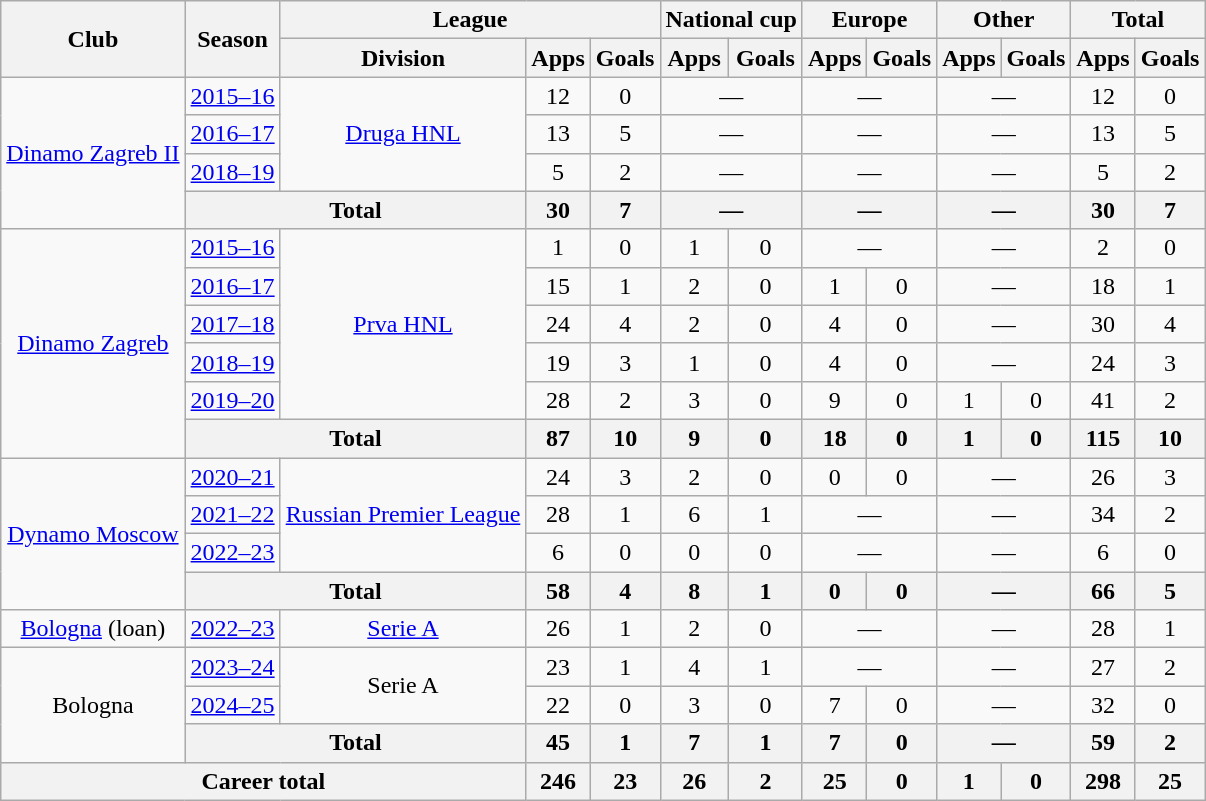<table class="wikitable" style="text-align: center;">
<tr>
<th rowspan="2">Club</th>
<th rowspan="2">Season</th>
<th colspan="3">League</th>
<th colspan="2">National cup</th>
<th colspan="2">Europe</th>
<th colspan="2">Other</th>
<th colspan="2">Total</th>
</tr>
<tr>
<th>Division</th>
<th>Apps</th>
<th>Goals</th>
<th>Apps</th>
<th>Goals</th>
<th>Apps</th>
<th>Goals</th>
<th>Apps</th>
<th>Goals</th>
<th>Apps</th>
<th>Goals</th>
</tr>
<tr>
<td rowspan="4"><a href='#'>Dinamo Zagreb II</a></td>
<td><a href='#'>2015–16</a></td>
<td rowspan="3"><a href='#'>Druga HNL</a></td>
<td>12</td>
<td>0</td>
<td colspan="2">—</td>
<td colspan="2">—</td>
<td colspan="2">—</td>
<td>12</td>
<td>0</td>
</tr>
<tr>
<td><a href='#'>2016–17</a></td>
<td>13</td>
<td>5</td>
<td colspan="2">—</td>
<td colspan="2">—</td>
<td colspan="2">—</td>
<td>13</td>
<td>5</td>
</tr>
<tr>
<td><a href='#'>2018–19</a></td>
<td>5</td>
<td>2</td>
<td colspan="2">—</td>
<td colspan="2">—</td>
<td colspan="2">—</td>
<td>5</td>
<td>2</td>
</tr>
<tr>
<th colspan="2">Total</th>
<th>30</th>
<th>7</th>
<th colspan="2">—</th>
<th colspan="2">—</th>
<th colspan="2">—</th>
<th>30</th>
<th>7</th>
</tr>
<tr>
<td rowspan="6"><a href='#'>Dinamo Zagreb</a></td>
<td><a href='#'>2015–16</a></td>
<td rowspan="5"><a href='#'>Prva HNL</a></td>
<td>1</td>
<td>0</td>
<td>1</td>
<td>0</td>
<td colspan="2">—</td>
<td colspan="2">—</td>
<td>2</td>
<td>0</td>
</tr>
<tr>
<td><a href='#'>2016–17</a></td>
<td>15</td>
<td>1</td>
<td>2</td>
<td>0</td>
<td>1</td>
<td>0</td>
<td colspan="2">—</td>
<td>18</td>
<td>1</td>
</tr>
<tr>
<td><a href='#'>2017–18</a></td>
<td>24</td>
<td>4</td>
<td>2</td>
<td>0</td>
<td>4</td>
<td>0</td>
<td colspan="2">—</td>
<td>30</td>
<td>4</td>
</tr>
<tr>
<td><a href='#'>2018–19</a></td>
<td>19</td>
<td>3</td>
<td>1</td>
<td>0</td>
<td>4</td>
<td>0</td>
<td colspan="2">—</td>
<td>24</td>
<td>3</td>
</tr>
<tr>
<td><a href='#'>2019–20</a></td>
<td>28</td>
<td>2</td>
<td>3</td>
<td>0</td>
<td>9</td>
<td>0</td>
<td>1</td>
<td>0</td>
<td>41</td>
<td>2</td>
</tr>
<tr>
<th colspan="2">Total</th>
<th>87</th>
<th>10</th>
<th>9</th>
<th>0</th>
<th>18</th>
<th>0</th>
<th>1</th>
<th>0</th>
<th>115</th>
<th>10</th>
</tr>
<tr>
<td rowspan="4"><a href='#'>Dynamo Moscow</a></td>
<td><a href='#'>2020–21</a></td>
<td rowspan="3"><a href='#'>Russian Premier League</a></td>
<td>24</td>
<td>3</td>
<td>2</td>
<td>0</td>
<td>0</td>
<td>0</td>
<td colspan="2">—</td>
<td>26</td>
<td>3</td>
</tr>
<tr>
<td><a href='#'>2021–22</a></td>
<td>28</td>
<td>1</td>
<td>6</td>
<td>1</td>
<td colspan="2">—</td>
<td colspan="2">—</td>
<td>34</td>
<td>2</td>
</tr>
<tr>
<td><a href='#'>2022–23</a></td>
<td>6</td>
<td>0</td>
<td>0</td>
<td>0</td>
<td colspan="2">—</td>
<td colspan="2">—</td>
<td>6</td>
<td>0</td>
</tr>
<tr>
<th colspan="2">Total</th>
<th>58</th>
<th>4</th>
<th>8</th>
<th>1</th>
<th>0</th>
<th>0</th>
<th colspan="2">—</th>
<th>66</th>
<th>5</th>
</tr>
<tr>
<td><a href='#'>Bologna</a> (loan)</td>
<td><a href='#'>2022–23</a></td>
<td><a href='#'>Serie A</a></td>
<td>26</td>
<td>1</td>
<td>2</td>
<td>0</td>
<td colspan="2">—</td>
<td colspan="2">—</td>
<td>28</td>
<td>1</td>
</tr>
<tr>
<td rowspan="3">Bologna</td>
<td><a href='#'>2023–24</a></td>
<td rowspan="2">Serie A</td>
<td>23</td>
<td>1</td>
<td>4</td>
<td>1</td>
<td colspan="2">—</td>
<td colspan="2">—</td>
<td>27</td>
<td>2</td>
</tr>
<tr>
<td><a href='#'>2024–25</a></td>
<td>22</td>
<td>0</td>
<td>3</td>
<td>0</td>
<td>7</td>
<td>0</td>
<td colspan="2">—</td>
<td>32</td>
<td>0</td>
</tr>
<tr>
<th colspan="2">Total</th>
<th>45</th>
<th>1</th>
<th>7</th>
<th>1</th>
<th>7</th>
<th>0</th>
<th colspan="2">—</th>
<th>59</th>
<th>2</th>
</tr>
<tr>
<th colspan="3">Career total</th>
<th>246</th>
<th>23</th>
<th>26</th>
<th>2</th>
<th>25</th>
<th>0</th>
<th>1</th>
<th>0</th>
<th>298</th>
<th>25</th>
</tr>
</table>
